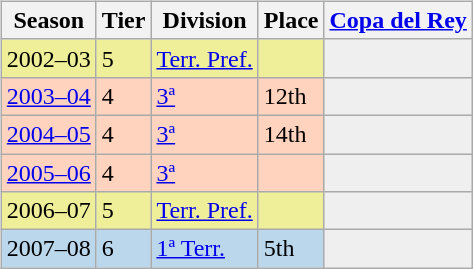<table>
<tr>
<td valign="top" width=49%><br><table class="wikitable">
<tr style="background:#f0f6fa;">
<th>Season</th>
<th>Tier</th>
<th>Division</th>
<th>Place</th>
<th><a href='#'>Copa del Rey</a></th>
</tr>
<tr>
<td style="background:#EFEF99;">2002–03</td>
<td style="background:#EFEF99;">5</td>
<td style="background:#EFEF99;"><a href='#'>Terr. Pref.</a></td>
<td style="background:#EFEF99;"></td>
<th style="background:#efefef;"></th>
</tr>
<tr>
<td style="background:#FFD3BD;"><a href='#'>2003–04</a></td>
<td style="background:#FFD3BD;">4</td>
<td style="background:#FFD3BD;"><a href='#'>3ª</a></td>
<td style="background:#FFD3BD;">12th</td>
<td style="background:#efefef;"></td>
</tr>
<tr>
<td style="background:#FFD3BD;"><a href='#'>2004–05</a></td>
<td style="background:#FFD3BD;">4</td>
<td style="background:#FFD3BD;"><a href='#'>3ª</a></td>
<td style="background:#FFD3BD;">14th</td>
<td style="background:#efefef;"></td>
</tr>
<tr>
<td style="background:#FFD3BD;"><a href='#'>2005–06</a></td>
<td style="background:#FFD3BD;">4</td>
<td style="background:#FFD3BD;"><a href='#'>3ª</a></td>
<td style="background:#FFD3BD;"></td>
<td style="background:#efefef;"></td>
</tr>
<tr>
<td style="background:#EFEF99;">2006–07</td>
<td style="background:#EFEF99;">5</td>
<td style="background:#EFEF99;"><a href='#'>Terr. Pref.</a></td>
<td style="background:#EFEF99;"></td>
<th style="background:#efefef;"></th>
</tr>
<tr>
<td style="background:#BBD7EC;">2007–08</td>
<td style="background:#BBD7EC;">6</td>
<td style="background:#BBD7EC;"><a href='#'>1ª Terr.</a></td>
<td style="background:#BBD7EC;">5th</td>
<th style="background:#efefef;"></th>
</tr>
</table>
</td>
</tr>
</table>
